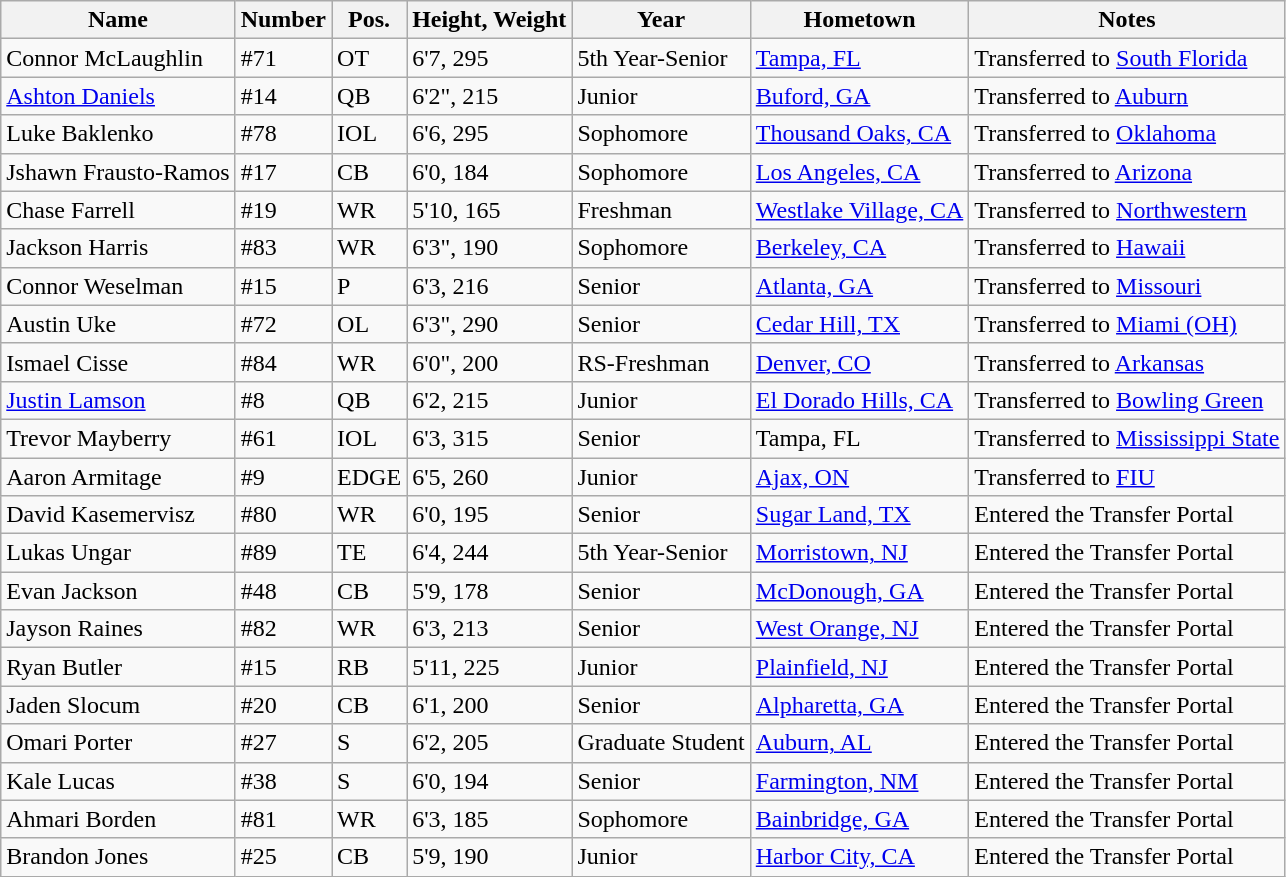<table class="wikitable sortable collapsible">
<tr>
<th>Name</th>
<th>Number</th>
<th>Pos.</th>
<th>Height, Weight</th>
<th>Year</th>
<th>Hometown</th>
<th class="unsortable">Notes</th>
</tr>
<tr>
<td>Connor McLaughlin</td>
<td>#71</td>
<td>OT</td>
<td>6'7, 295</td>
<td>5th Year-Senior</td>
<td><a href='#'>Tampa, FL</a></td>
<td>Transferred to <a href='#'>South Florida</a></td>
</tr>
<tr>
<td><a href='#'>Ashton Daniels</a></td>
<td>#14</td>
<td>QB</td>
<td>6'2", 215</td>
<td>Junior</td>
<td><a href='#'>Buford, GA</a></td>
<td>Transferred to <a href='#'>Auburn</a></td>
</tr>
<tr>
<td>Luke Baklenko</td>
<td>#78</td>
<td>IOL</td>
<td>6'6, 295</td>
<td>Sophomore</td>
<td><a href='#'>Thousand Oaks, CA</a></td>
<td>Transferred to <a href='#'>Oklahoma</a></td>
</tr>
<tr>
<td>Jshawn Frausto-Ramos</td>
<td>#17</td>
<td>CB</td>
<td>6'0, 184</td>
<td>Sophomore</td>
<td><a href='#'>Los Angeles, CA</a></td>
<td>Transferred to <a href='#'>Arizona</a></td>
</tr>
<tr>
<td>Chase Farrell</td>
<td>#19</td>
<td>WR</td>
<td>5'10, 165</td>
<td>Freshman</td>
<td><a href='#'>Westlake Village, CA</a></td>
<td>Transferred to <a href='#'>Northwestern</a></td>
</tr>
<tr>
<td>Jackson Harris</td>
<td>#83</td>
<td>WR</td>
<td>6'3", 190</td>
<td>Sophomore</td>
<td><a href='#'>Berkeley, CA</a></td>
<td>Transferred to <a href='#'>Hawaii</a></td>
</tr>
<tr>
<td>Connor Weselman</td>
<td>#15</td>
<td>P</td>
<td>6'3, 216</td>
<td>Senior</td>
<td><a href='#'>Atlanta, GA</a></td>
<td>Transferred to <a href='#'>Missouri</a></td>
</tr>
<tr>
<td>Austin Uke</td>
<td>#72</td>
<td>OL</td>
<td>6'3", 290</td>
<td>Senior</td>
<td><a href='#'>Cedar Hill, TX</a></td>
<td>Transferred to <a href='#'>Miami (OH)</a></td>
</tr>
<tr>
<td>Ismael Cisse</td>
<td>#84</td>
<td>WR</td>
<td>6'0", 200</td>
<td>RS-Freshman</td>
<td><a href='#'>Denver, CO</a></td>
<td>Transferred to <a href='#'>Arkansas</a></td>
</tr>
<tr>
<td><a href='#'>Justin Lamson</a></td>
<td>#8</td>
<td>QB</td>
<td>6'2, 215</td>
<td>Junior</td>
<td><a href='#'>El Dorado Hills, CA</a></td>
<td>Transferred to <a href='#'>Bowling Green</a></td>
</tr>
<tr>
<td>Trevor Mayberry</td>
<td>#61</td>
<td>IOL</td>
<td>6'3, 315</td>
<td>Senior</td>
<td>Tampa, FL</td>
<td>Transferred to <a href='#'>Mississippi State</a></td>
</tr>
<tr>
<td>Aaron Armitage</td>
<td>#9</td>
<td>EDGE</td>
<td>6'5, 260</td>
<td>Junior</td>
<td><a href='#'>Ajax, ON</a></td>
<td>Transferred to <a href='#'>FIU</a></td>
</tr>
<tr>
<td>David Kasemervisz</td>
<td>#80</td>
<td>WR</td>
<td>6'0, 195</td>
<td>Senior</td>
<td><a href='#'>Sugar Land, TX</a></td>
<td>Entered the Transfer Portal</td>
</tr>
<tr>
<td>Lukas Ungar</td>
<td>#89</td>
<td>TE</td>
<td>6'4, 244</td>
<td>5th Year-Senior</td>
<td><a href='#'>Morristown, NJ</a></td>
<td>Entered the Transfer Portal</td>
</tr>
<tr>
<td>Evan Jackson</td>
<td>#48</td>
<td>CB</td>
<td>5'9, 178</td>
<td>Senior</td>
<td><a href='#'>McDonough, GA</a></td>
<td>Entered the Transfer Portal</td>
</tr>
<tr>
<td>Jayson Raines</td>
<td>#82</td>
<td>WR</td>
<td>6'3, 213</td>
<td>Senior</td>
<td><a href='#'>West Orange, NJ</a></td>
<td>Entered the Transfer Portal</td>
</tr>
<tr>
<td>Ryan Butler</td>
<td>#15</td>
<td>RB</td>
<td>5'11, 225</td>
<td>Junior</td>
<td><a href='#'>Plainfield, NJ</a></td>
<td>Entered the Transfer Portal</td>
</tr>
<tr>
<td>Jaden Slocum</td>
<td>#20</td>
<td>CB</td>
<td>6'1, 200</td>
<td>Senior</td>
<td><a href='#'>Alpharetta, GA</a></td>
<td>Entered the Transfer Portal</td>
</tr>
<tr>
<td>Omari Porter</td>
<td>#27</td>
<td>S</td>
<td>6'2, 205</td>
<td>Graduate Student</td>
<td><a href='#'>Auburn, AL</a></td>
<td>Entered the Transfer Portal</td>
</tr>
<tr>
<td>Kale Lucas</td>
<td>#38</td>
<td>S</td>
<td>6'0, 194</td>
<td>Senior</td>
<td><a href='#'>Farmington, NM</a></td>
<td>Entered the Transfer Portal</td>
</tr>
<tr>
<td>Ahmari Borden</td>
<td>#81</td>
<td>WR</td>
<td>6'3, 185</td>
<td>Sophomore</td>
<td><a href='#'>Bainbridge, GA</a></td>
<td>Entered the Transfer Portal</td>
</tr>
<tr>
<td>Brandon Jones</td>
<td>#25</td>
<td>CB</td>
<td>5'9, 190</td>
<td>Junior</td>
<td><a href='#'>Harbor City, CA</a></td>
<td>Entered the Transfer Portal</td>
</tr>
</table>
